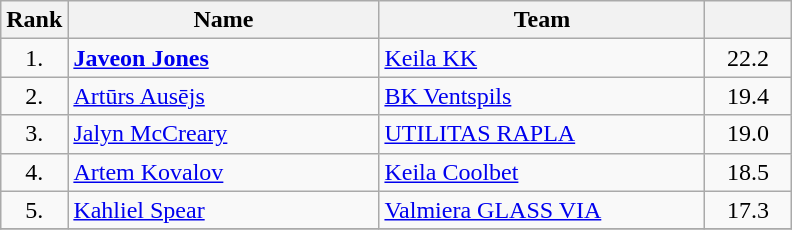<table class="wikitable" style="text-align: center;">
<tr>
<th>Rank</th>
<th width=200>Name</th>
<th width=210>Team</th>
<th width=50></th>
</tr>
<tr>
<td>1.</td>
<td align="left"> <strong><a href='#'>Javeon Jones</a></strong></td>
<td style="text-align:left;"> <a href='#'>Keila KK</a></td>
<td>22.2</td>
</tr>
<tr>
<td>2.</td>
<td align="left"> <a href='#'>Artūrs Ausējs</a></td>
<td style="text-align:left;"> <a href='#'>BK Ventspils</a></td>
<td>19.4</td>
</tr>
<tr>
<td>3.</td>
<td align="left"> <a href='#'>Jalyn McCreary</a></td>
<td style="text-align:left;"> <a href='#'>UTILITAS RAPLA</a></td>
<td>19.0</td>
</tr>
<tr>
<td>4.</td>
<td align="left"> <a href='#'>Artem Kovalov</a></td>
<td style="text-align:left;"> <a href='#'>Keila Coolbet</a></td>
<td>18.5</td>
</tr>
<tr>
<td>5.</td>
<td align="left"> <a href='#'>Kahliel Spear</a></td>
<td style="text-align:left;"> <a href='#'>Valmiera GLASS VIA</a></td>
<td>17.3</td>
</tr>
<tr>
</tr>
</table>
